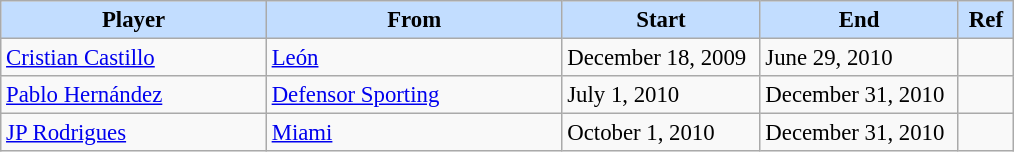<table class="wikitable" style="text-align:left; font-size:95%;">
<tr>
<th style="background:#c2ddff; width:170px;">Player</th>
<th style="background:#c2ddff; width:190px;">From</th>
<th style="background:#c2ddff; width:125px;">Start</th>
<th style="background:#c2ddff; width:125px;">End</th>
<th style="background:#c2ddff; width:30px;">Ref</th>
</tr>
<tr>
<td> <a href='#'>Cristian Castillo</a></td>
<td> <a href='#'>León</a></td>
<td>December 18, 2009</td>
<td>June 29, 2010</td>
<td></td>
</tr>
<tr>
<td> <a href='#'>Pablo Hernández</a></td>
<td> <a href='#'>Defensor Sporting</a></td>
<td>July 1, 2010</td>
<td>December 31, 2010</td>
<td></td>
</tr>
<tr>
<td> <a href='#'>JP Rodrigues</a></td>
<td> <a href='#'>Miami</a></td>
<td>October 1, 2010</td>
<td>December 31, 2010</td>
<td></td>
</tr>
</table>
